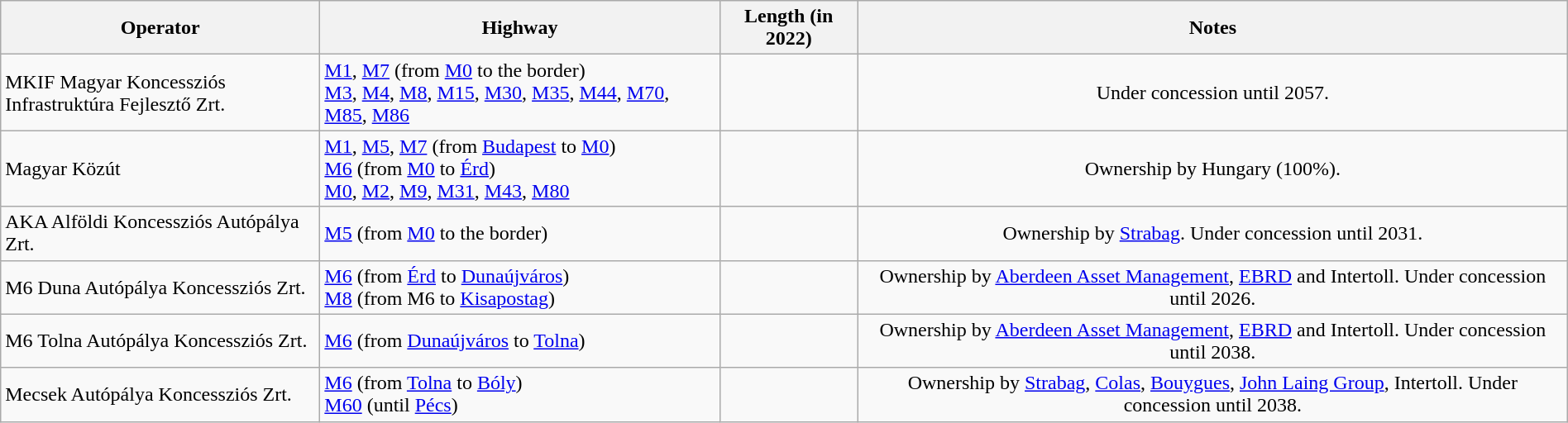<table class="wikitable" style="margin:auto;">
<tr>
<th width=250>Operator</th>
<th>Highway</th>
<th>Length (in 2022)</th>
<th>Notes</th>
</tr>
<tr>
<td>MKIF Magyar Koncessziós Infrastruktúra Fejlesztő Zrt.</td>
<td><a href='#'>M1</a>, <a href='#'>M7</a> (from <a href='#'>M0</a> to the border)<br><a href='#'>M3</a>, <a href='#'>M4</a>, <a href='#'>M8</a>, <a href='#'>M15</a>, <a href='#'>M30</a>, <a href='#'>M35</a>, <a href='#'>M44</a>, <a href='#'>M70</a>, <a href='#'>M85</a>, <a href='#'>M86</a></td>
<td></td>
<td align="center">Under concession until 2057.</td>
</tr>
<tr>
<td>Magyar Közút</td>
<td><a href='#'>M1</a>, <a href='#'>M5</a>, <a href='#'>M7</a> (from <a href='#'>Budapest</a> to <a href='#'>M0</a>)<br><a href='#'>M6</a> (from <a href='#'>M0</a> to <a href='#'>Érd</a>)<br><a href='#'>M0</a>, <a href='#'>M2</a>, <a href='#'>M9</a>, <a href='#'>M31</a>, <a href='#'>M43</a>, <a href='#'>M80</a></td>
<td></td>
<td align="center">Ownership by Hungary (100%).</td>
</tr>
<tr>
<td>AKA Alföldi Koncessziós Autópálya Zrt.</td>
<td><a href='#'>M5</a> (from <a href='#'>M0</a> to the border)</td>
<td></td>
<td align="center">Ownership by <a href='#'>Strabag</a>. Under concession until 2031.</td>
</tr>
<tr>
<td>M6 Duna Autópálya Koncessziós Zrt.</td>
<td><a href='#'>M6</a> (from <a href='#'>Érd</a> to <a href='#'>Dunaújváros</a>)<br><a href='#'>M8</a> (from M6 to <a href='#'>Kisapostag</a>)</td>
<td></td>
<td align="center">Ownership by <a href='#'>Aberdeen Asset Management</a>, <a href='#'>EBRD</a> and Intertoll. Under concession until 2026.</td>
</tr>
<tr>
<td>M6 Tolna Autópálya Koncessziós Zrt.</td>
<td><a href='#'>M6</a> (from <a href='#'>Dunaújváros</a> to <a href='#'>Tolna</a>)</td>
<td></td>
<td align="center">Ownership by <a href='#'>Aberdeen Asset Management</a>, <a href='#'>EBRD</a> and Intertoll. Under concession until 2038.</td>
</tr>
<tr>
<td>Mecsek Autópálya Koncessziós Zrt.</td>
<td><a href='#'>M6</a> (from <a href='#'>Tolna</a> to <a href='#'>Bóly</a>)<br><a href='#'>M60</a> (until <a href='#'>Pécs</a>)</td>
<td></td>
<td align="center">Ownership by <a href='#'>Strabag</a>, <a href='#'>Colas</a>, <a href='#'>Bouygues</a>, <a href='#'>John Laing Group</a>, Intertoll. Under concession until 2038.</td>
</tr>
</table>
